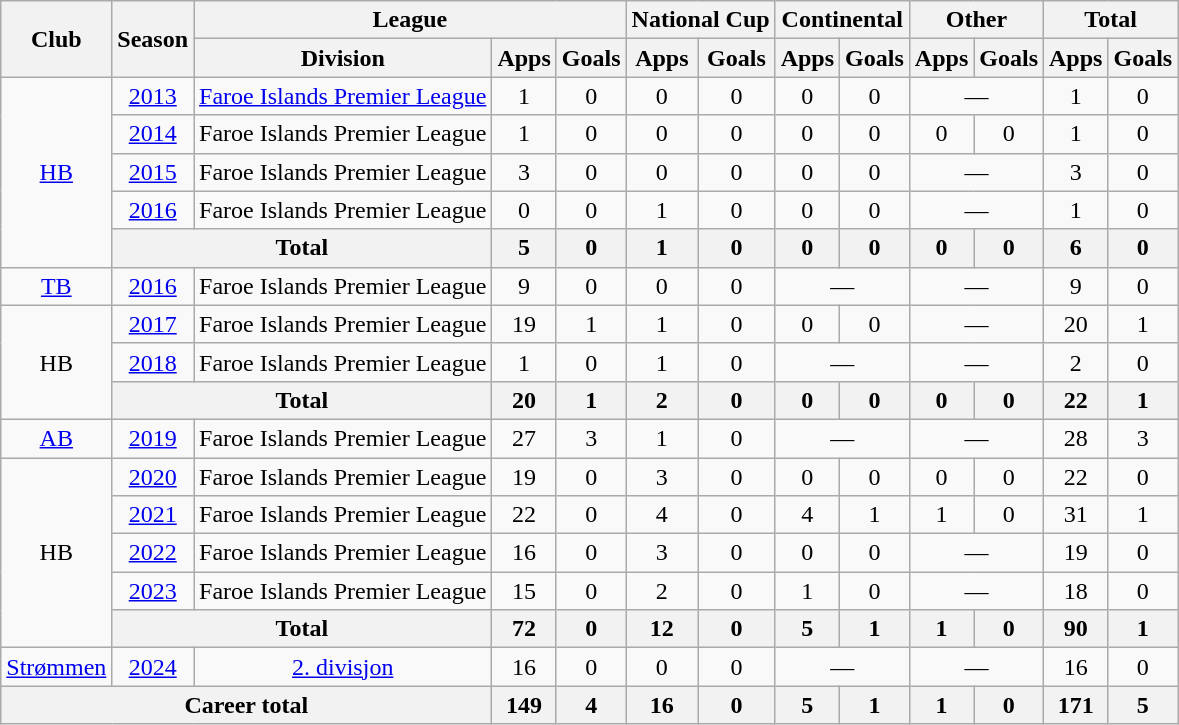<table class="wikitable" style="text-align: center;">
<tr>
<th rowspan="2">Club</th>
<th rowspan="2">Season</th>
<th colspan="3">League</th>
<th colspan="2">National Cup</th>
<th colspan="2">Continental</th>
<th colspan="2">Other</th>
<th colspan="2">Total</th>
</tr>
<tr>
<th>Division</th>
<th>Apps</th>
<th>Goals</th>
<th>Apps</th>
<th>Goals</th>
<th>Apps</th>
<th>Goals</th>
<th>Apps</th>
<th>Goals</th>
<th>Apps</th>
<th>Goals</th>
</tr>
<tr>
<td rowspan="5"><a href='#'>HB</a></td>
<td><a href='#'>2013</a></td>
<td><a href='#'>Faroe Islands Premier League</a></td>
<td>1</td>
<td>0</td>
<td>0</td>
<td>0</td>
<td>0</td>
<td>0</td>
<td colspan="2">—</td>
<td>1</td>
<td>0</td>
</tr>
<tr>
<td><a href='#'>2014</a></td>
<td>Faroe Islands Premier League</td>
<td>1</td>
<td>0</td>
<td>0</td>
<td>0</td>
<td>0</td>
<td>0</td>
<td>0</td>
<td>0</td>
<td>1</td>
<td>0</td>
</tr>
<tr>
<td><a href='#'>2015</a></td>
<td>Faroe Islands Premier League</td>
<td>3</td>
<td>0</td>
<td>0</td>
<td>0</td>
<td>0</td>
<td>0</td>
<td colspan="2">—</td>
<td>3</td>
<td>0</td>
</tr>
<tr>
<td><a href='#'>2016</a></td>
<td>Faroe Islands Premier League</td>
<td>0</td>
<td>0</td>
<td>1</td>
<td>0</td>
<td>0</td>
<td>0</td>
<td colspan="2">—</td>
<td>1</td>
<td>0</td>
</tr>
<tr>
<th colspan="2">Total</th>
<th>5</th>
<th>0</th>
<th>1</th>
<th>0</th>
<th>0</th>
<th>0</th>
<th>0</th>
<th>0</th>
<th>6</th>
<th>0</th>
</tr>
<tr>
<td><a href='#'>TB</a></td>
<td><a href='#'>2016</a></td>
<td>Faroe Islands Premier League</td>
<td>9</td>
<td>0</td>
<td>0</td>
<td>0</td>
<td colspan="2">—</td>
<td colspan="2">—</td>
<td>9</td>
<td>0</td>
</tr>
<tr>
<td rowspan="3">HB</td>
<td><a href='#'>2017</a></td>
<td>Faroe Islands Premier League</td>
<td>19</td>
<td>1</td>
<td>1</td>
<td>0</td>
<td>0</td>
<td>0</td>
<td colspan="2">—</td>
<td>20</td>
<td>1</td>
</tr>
<tr>
<td><a href='#'>2018</a></td>
<td>Faroe Islands Premier League</td>
<td>1</td>
<td>0</td>
<td>1</td>
<td>0</td>
<td colspan="2">—</td>
<td colspan="2">—</td>
<td>2</td>
<td>0</td>
</tr>
<tr>
<th colspan="2">Total</th>
<th>20</th>
<th>1</th>
<th>2</th>
<th>0</th>
<th>0</th>
<th>0</th>
<th>0</th>
<th>0</th>
<th>22</th>
<th>1</th>
</tr>
<tr>
<td><a href='#'>AB</a></td>
<td><a href='#'>2019</a></td>
<td>Faroe Islands Premier League</td>
<td>27</td>
<td>3</td>
<td>1</td>
<td>0</td>
<td colspan="2">—</td>
<td colspan="2">—</td>
<td>28</td>
<td>3</td>
</tr>
<tr>
<td rowspan="5">HB</td>
<td><a href='#'>2020</a></td>
<td>Faroe Islands Premier League</td>
<td>19</td>
<td>0</td>
<td>3</td>
<td>0</td>
<td>0</td>
<td>0</td>
<td>0</td>
<td>0</td>
<td>22</td>
<td>0</td>
</tr>
<tr>
<td><a href='#'>2021</a></td>
<td>Faroe Islands Premier League</td>
<td>22</td>
<td>0</td>
<td>4</td>
<td>0</td>
<td>4</td>
<td>1</td>
<td>1</td>
<td>0</td>
<td>31</td>
<td>1</td>
</tr>
<tr>
<td><a href='#'>2022</a></td>
<td>Faroe Islands Premier League</td>
<td>16</td>
<td>0</td>
<td>3</td>
<td>0</td>
<td>0</td>
<td>0</td>
<td colspan="2">—</td>
<td>19</td>
<td>0</td>
</tr>
<tr>
<td><a href='#'>2023</a></td>
<td>Faroe Islands Premier League</td>
<td>15</td>
<td>0</td>
<td>2</td>
<td>0</td>
<td>1</td>
<td>0</td>
<td colspan="2">—</td>
<td>18</td>
<td>0</td>
</tr>
<tr>
<th colspan="2">Total</th>
<th>72</th>
<th>0</th>
<th>12</th>
<th>0</th>
<th>5</th>
<th>1</th>
<th>1</th>
<th>0</th>
<th>90</th>
<th>1</th>
</tr>
<tr>
<td><a href='#'>Strømmen</a></td>
<td><a href='#'>2024</a></td>
<td><a href='#'>2. divisjon</a></td>
<td>16</td>
<td>0</td>
<td>0</td>
<td>0</td>
<td colspan="2">—</td>
<td colspan="2">—</td>
<td>16</td>
<td>0</td>
</tr>
<tr>
<th colspan="3">Career total</th>
<th>149</th>
<th>4</th>
<th>16</th>
<th>0</th>
<th>5</th>
<th>1</th>
<th>1</th>
<th>0</th>
<th>171</th>
<th>5</th>
</tr>
</table>
